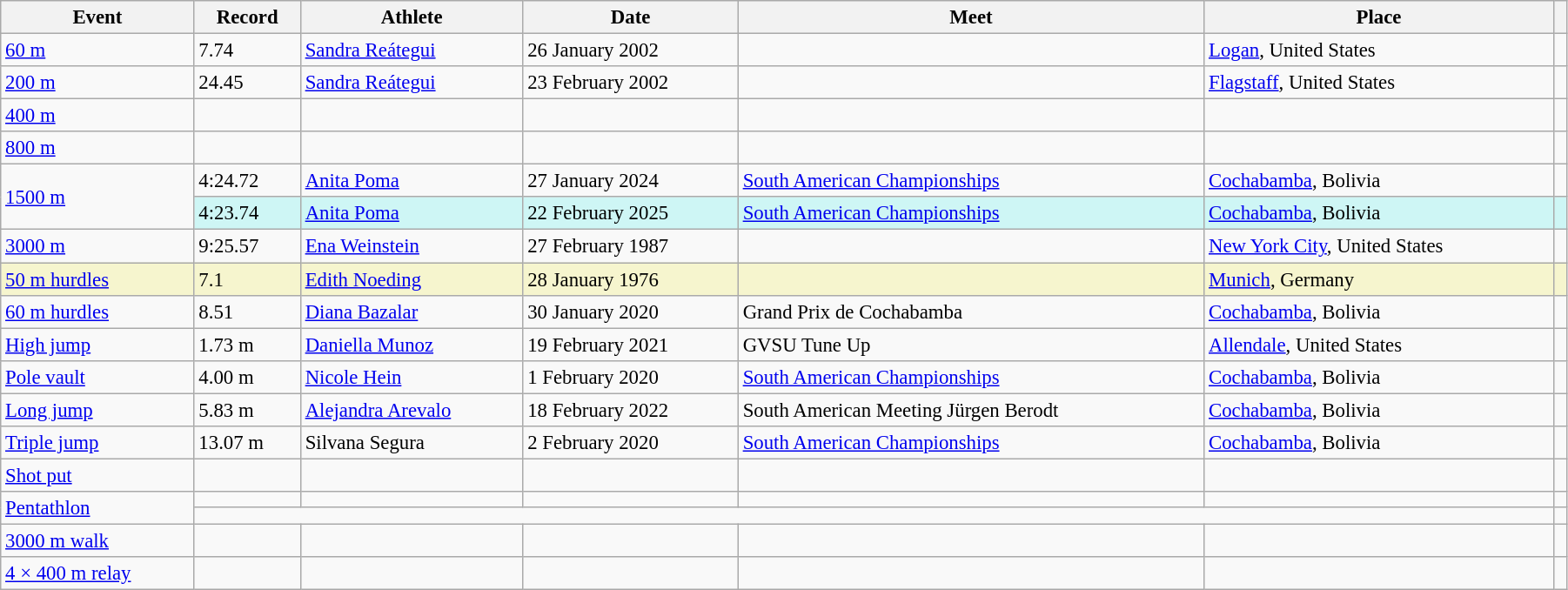<table class="wikitable" style="font-size:95%; width: 95%;">
<tr>
<th>Event</th>
<th>Record</th>
<th>Athlete</th>
<th>Date</th>
<th>Meet</th>
<th>Place</th>
<th></th>
</tr>
<tr>
<td><a href='#'>60 m</a></td>
<td>7.74</td>
<td><a href='#'>Sandra Reátegui</a></td>
<td>26 January 2002</td>
<td></td>
<td><a href='#'>Logan</a>, United States</td>
<td></td>
</tr>
<tr>
<td><a href='#'>200 m</a></td>
<td>24.45  </td>
<td><a href='#'>Sandra Reátegui</a></td>
<td>23 February 2002</td>
<td></td>
<td><a href='#'>Flagstaff</a>, United States</td>
<td></td>
</tr>
<tr>
<td><a href='#'>400 m</a></td>
<td></td>
<td></td>
<td></td>
<td></td>
<td></td>
<td></td>
</tr>
<tr>
<td><a href='#'>800 m</a></td>
<td></td>
<td></td>
<td></td>
<td></td>
<td></td>
<td></td>
</tr>
<tr>
<td rowspan=2><a href='#'>1500 m</a></td>
<td>4:24.72 </td>
<td><a href='#'>Anita Poma</a></td>
<td>27 January 2024</td>
<td><a href='#'>South American Championships</a></td>
<td><a href='#'>Cochabamba</a>, Bolivia</td>
<td></td>
</tr>
<tr bgcolor=#CEF6F5>
<td>4:23.74 </td>
<td><a href='#'>Anita Poma</a></td>
<td>22 February 2025</td>
<td><a href='#'>South American Championships</a></td>
<td><a href='#'>Cochabamba</a>, Bolivia</td>
<td></td>
</tr>
<tr>
<td><a href='#'>3000 m</a></td>
<td>9:25.57</td>
<td><a href='#'>Ena Weinstein</a></td>
<td>27 February 1987</td>
<td></td>
<td><a href='#'>New York City</a>, United States</td>
<td></td>
</tr>
<tr style="background:#f6F5CE;">
<td><a href='#'>50 m hurdles</a></td>
<td>7.1 </td>
<td><a href='#'>Edith Noeding</a></td>
<td>28 January 1976</td>
<td></td>
<td><a href='#'>Munich</a>, Germany</td>
<td></td>
</tr>
<tr>
<td><a href='#'>60 m hurdles</a></td>
<td>8.51 </td>
<td><a href='#'>Diana Bazalar</a></td>
<td>30 January 2020</td>
<td>Grand Prix de Cochabamba</td>
<td><a href='#'>Cochabamba</a>, Bolivia</td>
<td></td>
</tr>
<tr>
<td><a href='#'>High jump</a></td>
<td>1.73 m</td>
<td><a href='#'>Daniella Munoz</a></td>
<td>19 February 2021</td>
<td>GVSU Tune Up</td>
<td><a href='#'>Allendale</a>, United States</td>
<td></td>
</tr>
<tr>
<td><a href='#'>Pole vault</a></td>
<td>4.00 m </td>
<td><a href='#'>Nicole Hein</a></td>
<td>1 February 2020</td>
<td><a href='#'>South American Championships</a></td>
<td><a href='#'>Cochabamba</a>, Bolivia</td>
<td></td>
</tr>
<tr>
<td><a href='#'>Long jump</a></td>
<td>5.83 m </td>
<td><a href='#'>Alejandra Arevalo</a></td>
<td>18 February 2022</td>
<td>South American Meeting Jürgen Berodt</td>
<td><a href='#'>Cochabamba</a>, Bolivia</td>
<td></td>
</tr>
<tr>
<td><a href='#'>Triple jump</a></td>
<td>13.07 m </td>
<td>Silvana Segura</td>
<td>2 February 2020</td>
<td><a href='#'>South American Championships</a></td>
<td><a href='#'>Cochabamba</a>, Bolivia</td>
<td></td>
</tr>
<tr>
<td><a href='#'>Shot put</a></td>
<td></td>
<td></td>
<td></td>
<td></td>
<td></td>
<td></td>
</tr>
<tr>
<td rowspan=2><a href='#'>Pentathlon</a></td>
<td></td>
<td></td>
<td></td>
<td></td>
<td></td>
<td></td>
</tr>
<tr>
<td colspan=5></td>
<td></td>
</tr>
<tr>
<td><a href='#'>3000 m walk</a></td>
<td></td>
<td></td>
<td></td>
<td></td>
<td></td>
<td></td>
</tr>
<tr>
<td><a href='#'>4 × 400 m relay</a></td>
<td></td>
<td></td>
<td></td>
<td></td>
<td></td>
<td></td>
</tr>
</table>
